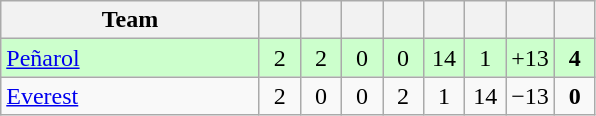<table class="wikitable" style="text-align: center;">
<tr>
<th width="165">Team</th>
<th width="20"></th>
<th width="20"></th>
<th width="20"></th>
<th width="20"></th>
<th width="20"></th>
<th width="20"></th>
<th width="20"></th>
<th width="20"></th>
</tr>
<tr bgcolor=ccffcc>
<td align=left> <a href='#'>Peñarol</a></td>
<td>2</td>
<td>2</td>
<td>0</td>
<td>0</td>
<td>14</td>
<td>1</td>
<td>+13</td>
<td><strong>4</strong></td>
</tr>
<tr>
<td align=left> <a href='#'>Everest</a></td>
<td>2</td>
<td>0</td>
<td>0</td>
<td>2</td>
<td>1</td>
<td>14</td>
<td>−13</td>
<td><strong>0</strong></td>
</tr>
</table>
